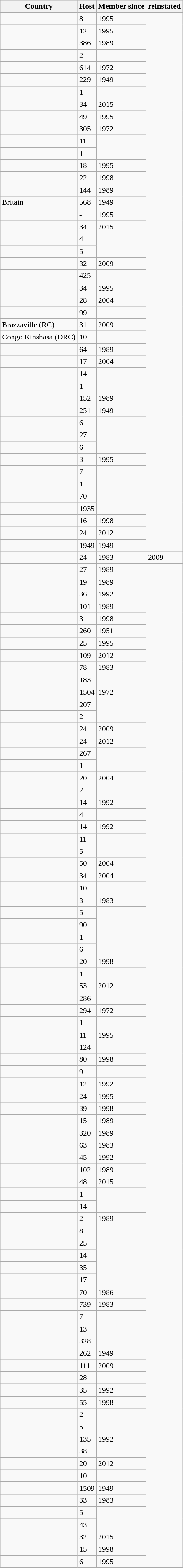<table class="wikitable sortable">
<tr>
<th scope="col">Country</th>
<th scope="col">Host</th>
<th scope="col">Member since</th>
<th scope="col">reinstated</th>
</tr>
<tr>
<td></td>
<td>8</td>
<td>1995</td>
</tr>
<tr>
<td></td>
<td>12</td>
<td>1995</td>
</tr>
<tr>
<td></td>
<td>386</td>
<td>1989</td>
</tr>
<tr>
<td></td>
<td>2</td>
</tr>
<tr>
<td></td>
<td>614</td>
<td>1972</td>
</tr>
<tr>
<td></td>
<td>229</td>
<td>1949</td>
</tr>
<tr>
<td></td>
<td>1</td>
</tr>
<tr>
<td></td>
<td>34</td>
<td 1989>2015</td>
</tr>
<tr>
<td></td>
<td>49</td>
<td>1995</td>
</tr>
<tr>
<td></td>
<td>305</td>
<td>1972</td>
</tr>
<tr>
<td></td>
<td>11</td>
</tr>
<tr>
<td></td>
<td>1</td>
</tr>
<tr>
<td></td>
<td>18</td>
<td>1995</td>
</tr>
<tr>
<td></td>
<td>22</td>
<td>1998</td>
</tr>
<tr>
<td></td>
<td>144</td>
<td>1989</td>
</tr>
<tr>
<td> Britain</td>
<td>568</td>
<td>1949</td>
</tr>
<tr>
<td></td>
<td>-</td>
<td>1995</td>
</tr>
<tr>
<td></td>
<td>34</td>
<td 1989>2015</td>
</tr>
<tr>
<td></td>
<td>4</td>
</tr>
<tr>
<td></td>
<td>5</td>
</tr>
<tr>
<td></td>
<td>32</td>
<td>2009</td>
</tr>
<tr>
<td></td>
<td>425</td>
</tr>
<tr>
<td></td>
<td>34</td>
<td>1995</td>
</tr>
<tr>
<td></td>
<td>28</td>
<td 1986>2004</td>
</tr>
<tr>
<td></td>
<td>99</td>
</tr>
<tr>
<td> Brazzaville (RC)</td>
<td>31</td>
<td>2009</td>
</tr>
<tr>
<td>Congo Kinshasa (DRC)</td>
<td>10</td>
</tr>
<tr>
<td></td>
<td>64</td>
<td>1989</td>
</tr>
<tr>
<td></td>
<td>17</td>
<td>2004</td>
</tr>
<tr>
<td></td>
<td>14</td>
</tr>
<tr>
<td></td>
<td>1</td>
</tr>
<tr>
<td></td>
<td>152</td>
<td>1989</td>
</tr>
<tr>
<td></td>
<td>251</td>
<td>1949</td>
</tr>
<tr>
<td></td>
<td>6</td>
</tr>
<tr>
<td></td>
<td>27</td>
</tr>
<tr>
<td></td>
<td>6</td>
</tr>
<tr>
<td></td>
<td>3</td>
<td>1995</td>
</tr>
<tr>
<td></td>
<td>7</td>
</tr>
<tr>
<td></td>
<td>1</td>
</tr>
<tr>
<td></td>
<td>70</td>
</tr>
<tr>
<td></td>
<td>1935</td>
</tr>
<tr>
<td></td>
<td>16</td>
<td>1998</td>
</tr>
<tr>
<td></td>
<td>24</td>
<td>2012</td>
</tr>
<tr>
<td></td>
<td>1949</td>
<td>1949</td>
</tr>
<tr>
<td></td>
<td>24</td>
<td>1983</td>
<td>2009</td>
</tr>
<tr>
<td></td>
<td>27</td>
<td>1989</td>
</tr>
<tr>
<td></td>
<td>19</td>
<td>1989</td>
</tr>
<tr>
<td></td>
<td>36</td>
<td>1992</td>
</tr>
<tr>
<td></td>
<td>101</td>
<td>1989</td>
</tr>
<tr>
<td></td>
<td>3</td>
<td>1998</td>
</tr>
<tr>
<td></td>
<td>260</td>
<td>1951</td>
</tr>
<tr>
<td></td>
<td>25</td>
<td>1995</td>
</tr>
<tr>
<td></td>
<td>109</td>
<td>2012</td>
</tr>
<tr>
<td></td>
<td>78</td>
<td>1983</td>
</tr>
<tr>
<td></td>
<td>183</td>
</tr>
<tr>
<td></td>
<td>1504</td>
<td>1972</td>
</tr>
<tr>
<td></td>
<td>207</td>
</tr>
<tr>
<td></td>
<td>2</td>
</tr>
<tr>
<td></td>
<td>24</td>
<td>2009</td>
</tr>
<tr>
<td></td>
<td>24</td>
<td 1972>2012</td>
</tr>
<tr>
<td></td>
<td>267</td>
</tr>
<tr>
<td></td>
<td>1</td>
</tr>
<tr>
<td></td>
<td>20</td>
<td>2004</td>
</tr>
<tr>
<td></td>
<td>2</td>
</tr>
<tr>
<td></td>
<td>14</td>
<td>1992</td>
</tr>
<tr>
<td></td>
<td>4</td>
</tr>
<tr>
<td></td>
<td>14</td>
<td>1992</td>
</tr>
<tr>
<td></td>
<td>11</td>
</tr>
<tr>
<td></td>
<td>5</td>
</tr>
<tr>
<td></td>
<td>50</td>
<td>2004</td>
</tr>
<tr>
<td></td>
<td>34</td>
<td 1995>2004</td>
</tr>
<tr>
<td></td>
<td>10</td>
</tr>
<tr>
<td></td>
<td>3</td>
<td>1983</td>
</tr>
<tr>
<td></td>
<td>5</td>
</tr>
<tr>
<td></td>
<td>90</td>
</tr>
<tr>
<td></td>
<td>1</td>
</tr>
<tr>
<td></td>
<td>6</td>
</tr>
<tr>
<td></td>
<td>20</td>
<td>1998</td>
</tr>
<tr>
<td></td>
<td>1</td>
</tr>
<tr>
<td></td>
<td>53</td>
<td 1986>2012</td>
</tr>
<tr>
<td></td>
<td>286</td>
</tr>
<tr>
<td></td>
<td>294</td>
<td>1972</td>
</tr>
<tr>
<td></td>
<td>1</td>
</tr>
<tr>
<td></td>
<td>11</td>
<td>1995</td>
</tr>
<tr>
<td></td>
<td>124</td>
</tr>
<tr>
<td></td>
<td>80</td>
<td>1998</td>
</tr>
<tr>
<td></td>
<td>9</td>
</tr>
<tr>
<td></td>
<td>12</td>
<td>1992</td>
</tr>
<tr>
<td></td>
<td>24</td>
<td>1995</td>
</tr>
<tr>
<td></td>
<td>39</td>
<td>1998</td>
</tr>
<tr>
<td></td>
<td>15</td>
<td>1989</td>
</tr>
<tr>
<td></td>
<td>320</td>
<td>1989</td>
</tr>
<tr>
<td></td>
<td>63</td>
<td>1983</td>
</tr>
<tr>
<td></td>
<td>45</td>
<td>1992</td>
</tr>
<tr>
<td></td>
<td>102</td>
<td>1989</td>
</tr>
<tr>
<td></td>
<td>48</td>
<td>2015</td>
</tr>
<tr>
<td></td>
<td>1</td>
</tr>
<tr>
<td></td>
<td>14</td>
</tr>
<tr>
<td></td>
<td>2</td>
<td>1989</td>
</tr>
<tr>
<td></td>
<td>8</td>
</tr>
<tr>
<td></td>
<td>25</td>
</tr>
<tr>
<td></td>
<td>14</td>
</tr>
<tr>
<td></td>
<td>35</td>
</tr>
<tr>
<td></td>
<td>17</td>
</tr>
<tr>
<td></td>
<td>70</td>
<td>1986</td>
</tr>
<tr>
<td></td>
<td>739</td>
<td>1983</td>
</tr>
<tr>
<td></td>
<td>7</td>
</tr>
<tr>
<td></td>
<td>13</td>
</tr>
<tr>
<td></td>
<td>328</td>
</tr>
<tr>
<td></td>
<td>262</td>
<td>1949</td>
</tr>
<tr>
<td></td>
<td>111</td>
<td>2009</td>
</tr>
<tr>
<td></td>
<td>28</td>
</tr>
<tr>
<td></td>
<td>35</td>
<td>1992</td>
</tr>
<tr>
<td></td>
<td>55</td>
<td>1998</td>
</tr>
<tr>
<td></td>
<td>2</td>
</tr>
<tr>
<td></td>
<td>5</td>
</tr>
<tr>
<td></td>
<td>135</td>
<td>1992</td>
</tr>
<tr>
<td></td>
<td>38</td>
</tr>
<tr>
<td></td>
<td>20</td>
<td>2012</td>
</tr>
<tr>
<td></td>
<td>10</td>
</tr>
<tr>
<td></td>
<td>1509</td>
<td>1949</td>
</tr>
<tr>
<td></td>
<td>33</td>
<td>1983</td>
</tr>
<tr>
<td></td>
<td>5</td>
</tr>
<tr>
<td></td>
<td>43</td>
</tr>
<tr>
<td></td>
<td>32</td>
<td>2015</td>
</tr>
<tr>
<td></td>
<td>15</td>
<td>1998</td>
</tr>
<tr>
<td></td>
<td>6</td>
<td>1995</td>
</tr>
</table>
